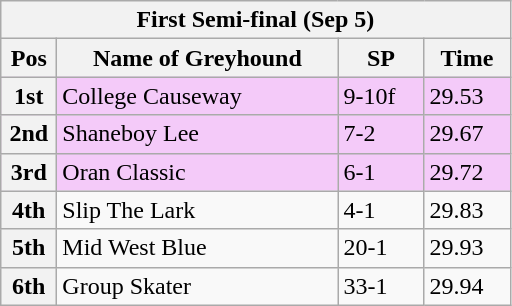<table class="wikitable">
<tr>
<th colspan="6">First Semi-final (Sep 5)</th>
</tr>
<tr>
<th width=30>Pos</th>
<th width=180>Name of Greyhound</th>
<th width=50>SP</th>
<th width=50>Time</th>
</tr>
<tr style="background: #f4caf9;">
<th>1st</th>
<td>College Causeway</td>
<td>9-10f</td>
<td>29.53</td>
</tr>
<tr style="background: #f4caf9;">
<th>2nd</th>
<td>Shaneboy Lee</td>
<td>7-2</td>
<td>29.67</td>
</tr>
<tr style="background: #f4caf9;">
<th>3rd</th>
<td>Oran Classic</td>
<td>6-1</td>
<td>29.72</td>
</tr>
<tr>
<th>4th</th>
<td>Slip The Lark</td>
<td>4-1</td>
<td>29.83</td>
</tr>
<tr>
<th>5th</th>
<td>Mid West Blue</td>
<td>20-1</td>
<td>29.93</td>
</tr>
<tr>
<th>6th</th>
<td>Group Skater</td>
<td>33-1</td>
<td>29.94</td>
</tr>
</table>
